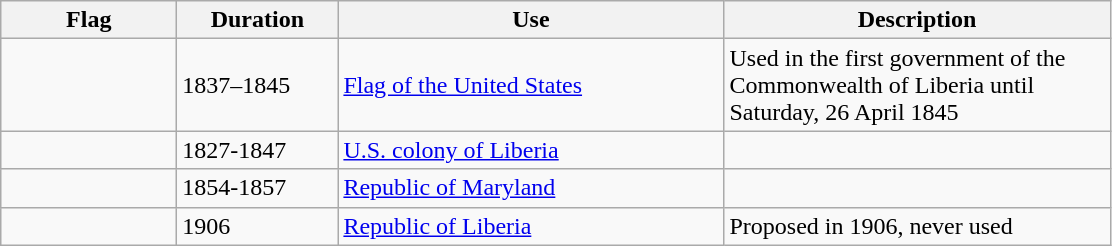<table class="wikitable">
<tr>
<th width="110">Flag</th>
<th width="100">Duration</th>
<th width="250">Use</th>
<th width="250">Description</th>
</tr>
<tr>
<td></td>
<td>1837–1845</td>
<td><a href='#'>Flag of the United States</a></td>
<td>Used in the first government of the Commonwealth of Liberia until Saturday, 26 April 1845</td>
</tr>
<tr>
<td></td>
<td>1827-1847</td>
<td><a href='#'>U.S. colony of Liberia</a></td>
<td></td>
</tr>
<tr>
<td></td>
<td>1854-1857</td>
<td><a href='#'>Republic of Maryland</a></td>
<td></td>
</tr>
<tr>
<td></td>
<td>1906</td>
<td><a href='#'>Republic of Liberia</a></td>
<td>Proposed in 1906, never used</td>
</tr>
</table>
